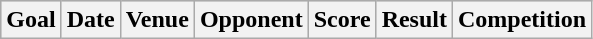<table class="wikitable plainrowheaders" style="text-align:left">
<tr style="background:#ccc; text-align:center;">
<th>Goal</th>
<th>Date</th>
<th>Venue</th>
<th>Opponent</th>
<th>Score</th>
<th>Result</th>
<th>Competition<br>


















</th>
</tr>
</table>
